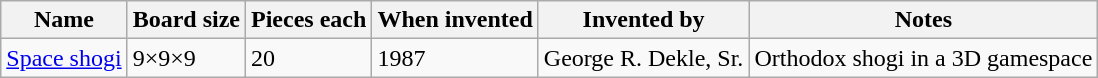<table class="wikitable">
<tr>
<th>Name</th>
<th>Board size</th>
<th>Pieces each</th>
<th>When invented</th>
<th>Invented by</th>
<th>Notes</th>
</tr>
<tr>
<td><a href='#'>Space shogi</a></td>
<td>9×9×9</td>
<td>20</td>
<td>1987</td>
<td>George R. Dekle, Sr.</td>
<td>Orthodox shogi in a 3D gamespace</td>
</tr>
</table>
